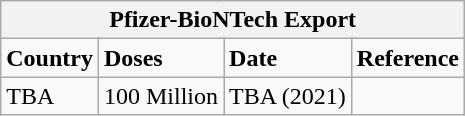<table class="wikitable">
<tr>
<th colspan="4">Pfizer-BioNTech Export</th>
</tr>
<tr>
<td><strong>Country</strong></td>
<td><strong>Doses</strong></td>
<td><strong>Date</strong></td>
<td><strong>Reference</strong></td>
</tr>
<tr>
<td>TBA</td>
<td>100 Million</td>
<td>TBA (2021)</td>
<td></td>
</tr>
</table>
